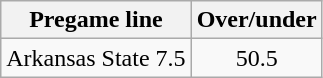<table class="wikitable">
<tr align="center">
<th style=>Pregame line</th>
<th style=>Over/under</th>
</tr>
<tr align="center">
<td>Arkansas State 7.5</td>
<td>50.5</td>
</tr>
</table>
